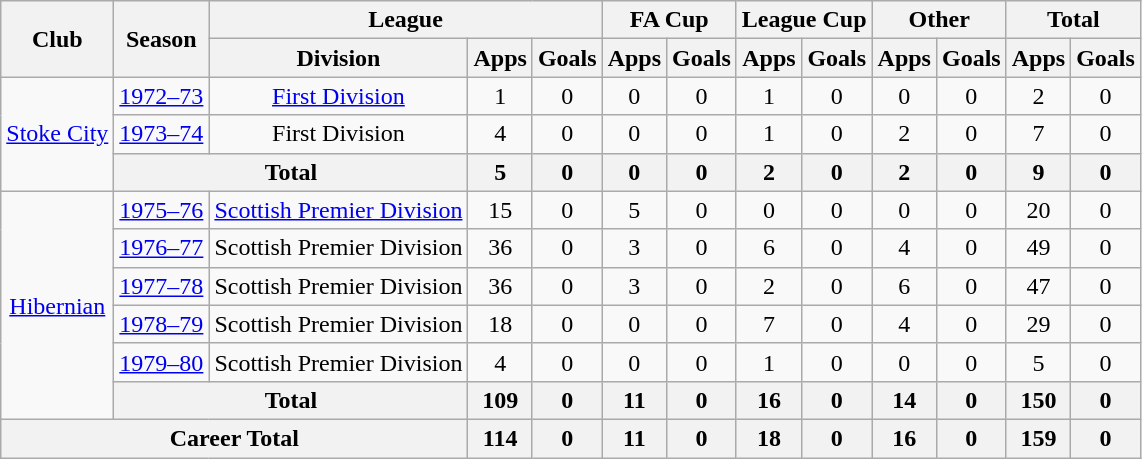<table class="wikitable" style="text-align: center;">
<tr>
<th rowspan="2">Club</th>
<th rowspan="2">Season</th>
<th colspan="3">League</th>
<th colspan="2">FA Cup</th>
<th colspan="2">League Cup</th>
<th colspan="2">Other</th>
<th colspan="2">Total</th>
</tr>
<tr>
<th>Division</th>
<th>Apps</th>
<th>Goals</th>
<th>Apps</th>
<th>Goals</th>
<th>Apps</th>
<th>Goals</th>
<th>Apps</th>
<th>Goals</th>
<th>Apps</th>
<th>Goals</th>
</tr>
<tr>
<td rowspan="3"><a href='#'>Stoke City</a></td>
<td><a href='#'>1972–73</a></td>
<td><a href='#'>First Division</a></td>
<td>1</td>
<td>0</td>
<td>0</td>
<td>0</td>
<td>1</td>
<td>0</td>
<td>0</td>
<td>0</td>
<td>2</td>
<td>0</td>
</tr>
<tr>
<td><a href='#'>1973–74</a></td>
<td>First Division</td>
<td>4</td>
<td>0</td>
<td>0</td>
<td>0</td>
<td>1</td>
<td>0</td>
<td>2</td>
<td>0</td>
<td>7</td>
<td>0</td>
</tr>
<tr>
<th colspan=2>Total</th>
<th>5</th>
<th>0</th>
<th>0</th>
<th>0</th>
<th>2</th>
<th>0</th>
<th>2</th>
<th>0</th>
<th>9</th>
<th>0</th>
</tr>
<tr>
<td rowspan="6"><a href='#'>Hibernian</a></td>
<td><a href='#'>1975–76</a></td>
<td><a href='#'>Scottish Premier Division</a></td>
<td>15</td>
<td>0</td>
<td>5</td>
<td>0</td>
<td>0</td>
<td>0</td>
<td>0</td>
<td>0</td>
<td>20</td>
<td>0</td>
</tr>
<tr>
<td><a href='#'>1976–77</a></td>
<td>Scottish Premier Division</td>
<td>36</td>
<td>0</td>
<td>3</td>
<td>0</td>
<td>6</td>
<td>0</td>
<td>4</td>
<td>0</td>
<td>49</td>
<td>0</td>
</tr>
<tr>
<td><a href='#'>1977–78</a></td>
<td>Scottish Premier Division</td>
<td>36</td>
<td>0</td>
<td>3</td>
<td>0</td>
<td>2</td>
<td>0</td>
<td>6</td>
<td>0</td>
<td>47</td>
<td>0</td>
</tr>
<tr>
<td><a href='#'>1978–79</a></td>
<td>Scottish Premier Division</td>
<td>18</td>
<td>0</td>
<td>0</td>
<td>0</td>
<td>7</td>
<td>0</td>
<td>4</td>
<td>0</td>
<td>29</td>
<td>0</td>
</tr>
<tr>
<td><a href='#'>1979–80</a></td>
<td>Scottish Premier Division</td>
<td>4</td>
<td>0</td>
<td>0</td>
<td>0</td>
<td>1</td>
<td>0</td>
<td>0</td>
<td>0</td>
<td>5</td>
<td>0</td>
</tr>
<tr>
<th colspan=2>Total</th>
<th>109</th>
<th>0</th>
<th>11</th>
<th>0</th>
<th>16</th>
<th>0</th>
<th>14</th>
<th>0</th>
<th>150</th>
<th>0</th>
</tr>
<tr>
<th colspan="3">Career Total</th>
<th>114</th>
<th>0</th>
<th>11</th>
<th>0</th>
<th>18</th>
<th>0</th>
<th>16</th>
<th>0</th>
<th>159</th>
<th>0</th>
</tr>
</table>
